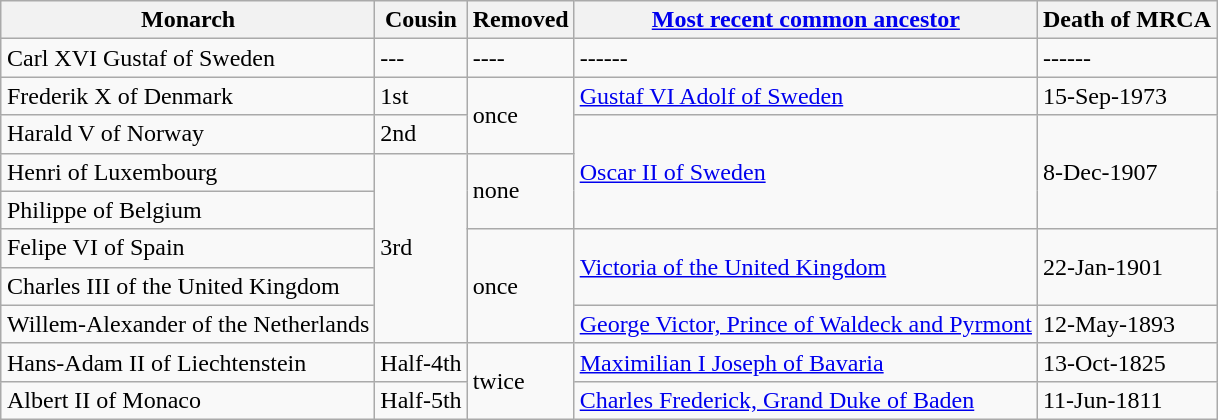<table class="wikitable" style="margin:1em auto 1em auto;">
<tr>
<th>Monarch</th>
<th>Cousin</th>
<th>Removed</th>
<th><a href='#'>Most recent common ancestor</a></th>
<th>Death of MRCA</th>
</tr>
<tr>
<td>Carl XVI Gustaf of Sweden</td>
<td>---</td>
<td>----</td>
<td>------</td>
<td>------</td>
</tr>
<tr>
<td>Frederik X of Denmark</td>
<td>1st</td>
<td rowspan="2">once</td>
<td><a href='#'>Gustaf VI Adolf of Sweden</a></td>
<td>15-Sep-1973</td>
</tr>
<tr>
<td>Harald V of Norway</td>
<td>2nd</td>
<td rowspan="3"><a href='#'>Oscar II of Sweden</a></td>
<td rowspan="3">8-Dec-1907</td>
</tr>
<tr>
<td>Henri of Luxembourg</td>
<td rowspan="5">3rd</td>
<td rowspan="2">none</td>
</tr>
<tr>
<td>Philippe of Belgium</td>
</tr>
<tr>
<td>Felipe VI of Spain</td>
<td rowspan="3">once</td>
<td rowspan="2"><a href='#'>Victoria of the United Kingdom</a></td>
<td rowspan="2">22-Jan-1901</td>
</tr>
<tr>
<td>Charles III of the United Kingdom</td>
</tr>
<tr>
<td>Willem-Alexander of the Netherlands</td>
<td><a href='#'>George Victor, Prince of Waldeck and Pyrmont</a></td>
<td>12-May-1893</td>
</tr>
<tr>
<td>Hans-Adam II of Liechtenstein</td>
<td>Half-4th</td>
<td rowspan="2">twice</td>
<td><a href='#'>Maximilian I Joseph of Bavaria</a></td>
<td>13-Oct-1825</td>
</tr>
<tr>
<td>Albert II of Monaco</td>
<td>Half-5th</td>
<td><a href='#'>Charles Frederick, Grand Duke of Baden</a></td>
<td>11-Jun-1811</td>
</tr>
</table>
